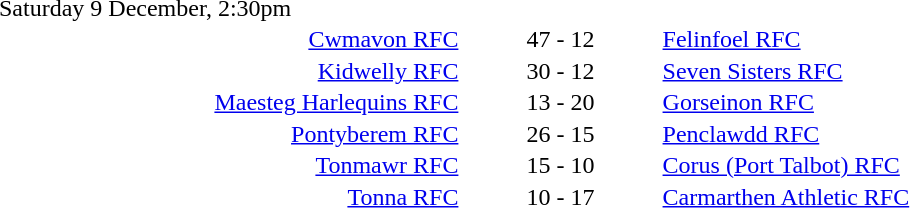<table style="width:70%;" cellspacing="1">
<tr>
<th width=35%></th>
<th width=15%></th>
<th></th>
</tr>
<tr>
<td>Saturday 9 December, 2:30pm</td>
</tr>
<tr>
<td align=right><a href='#'>Cwmavon RFC</a></td>
<td align=center>47 - 12</td>
<td><a href='#'>Felinfoel RFC</a></td>
</tr>
<tr>
<td align=right><a href='#'>Kidwelly RFC</a></td>
<td align=center>30 - 12</td>
<td><a href='#'>Seven Sisters RFC</a></td>
</tr>
<tr>
<td align=right><a href='#'>Maesteg Harlequins RFC</a></td>
<td align=center>13 - 20</td>
<td><a href='#'>Gorseinon RFC</a></td>
</tr>
<tr>
<td align=right><a href='#'>Pontyberem RFC</a></td>
<td align=center>26 - 15</td>
<td><a href='#'>Penclawdd RFC</a></td>
</tr>
<tr>
<td align=right><a href='#'>Tonmawr RFC</a></td>
<td align=center>15 - 10</td>
<td><a href='#'>Corus (Port Talbot) RFC</a></td>
</tr>
<tr>
<td align=right><a href='#'>Tonna RFC</a></td>
<td align=center>10 - 17</td>
<td><a href='#'>Carmarthen Athletic RFC</a></td>
</tr>
</table>
